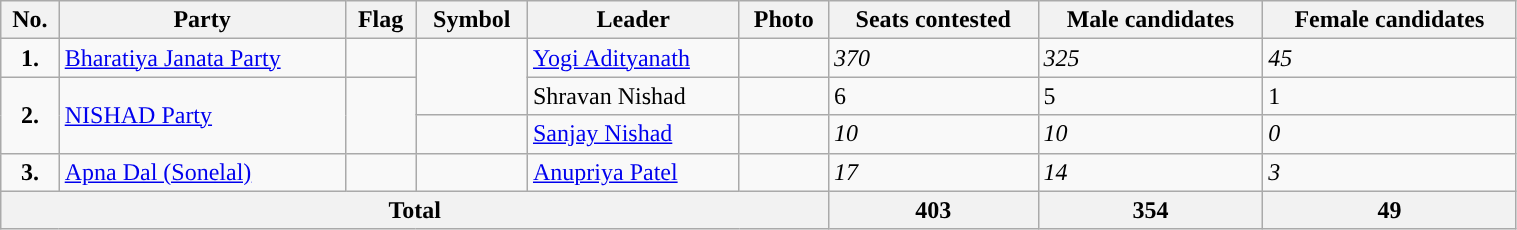<table class="wikitable" style="width:80%">
<tr>
<th>No.</th>
<th>Party</th>
<th>Flag</th>
<th>Symbol</th>
<th>Leader</th>
<th>Photo</th>
<th>Seats contested</th>
<th>Male candidates</th>
<th>Female candidates</th>
</tr>
<tr>
<td style="text-align:center; background:"><strong>1.</strong></td>
<td><a href='#'>Bharatiya Janata Party</a></td>
<td></td>
<td rowspan="2"></td>
<td><a href='#'>Yogi Adityanath</a></td>
<td></td>
<td><em>370</em></td>
<td><em>325</em></td>
<td><em>45</em></td>
</tr>
<tr>
<td rowspan="2" style="text-align:center; background:"><strong>2.</strong></td>
<td rowspan="2"><a href='#'>NISHAD Party</a></td>
<td rowspan="2"></td>
<td>Shravan Nishad</td>
<td></td>
<td>6</td>
<td>5</td>
<td>1</td>
</tr>
<tr>
<td></td>
<td><a href='#'>Sanjay Nishad</a></td>
<td></td>
<td><em>10</em></td>
<td><em>10</em></td>
<td><em>0</em></td>
</tr>
<tr>
<td style="text-align:center; background:"><strong>3.</strong></td>
<td><a href='#'>Apna Dal (Sonelal)</a></td>
<td></td>
<td></td>
<td><a href='#'>Anupriya Patel</a></td>
<td></td>
<td><em>17</em></td>
<td><em>14</em></td>
<td><em>3</em></td>
</tr>
<tr>
<th colspan="6">Total</th>
<th>403</th>
<th>354</th>
<th>49</th>
</tr>
</table>
